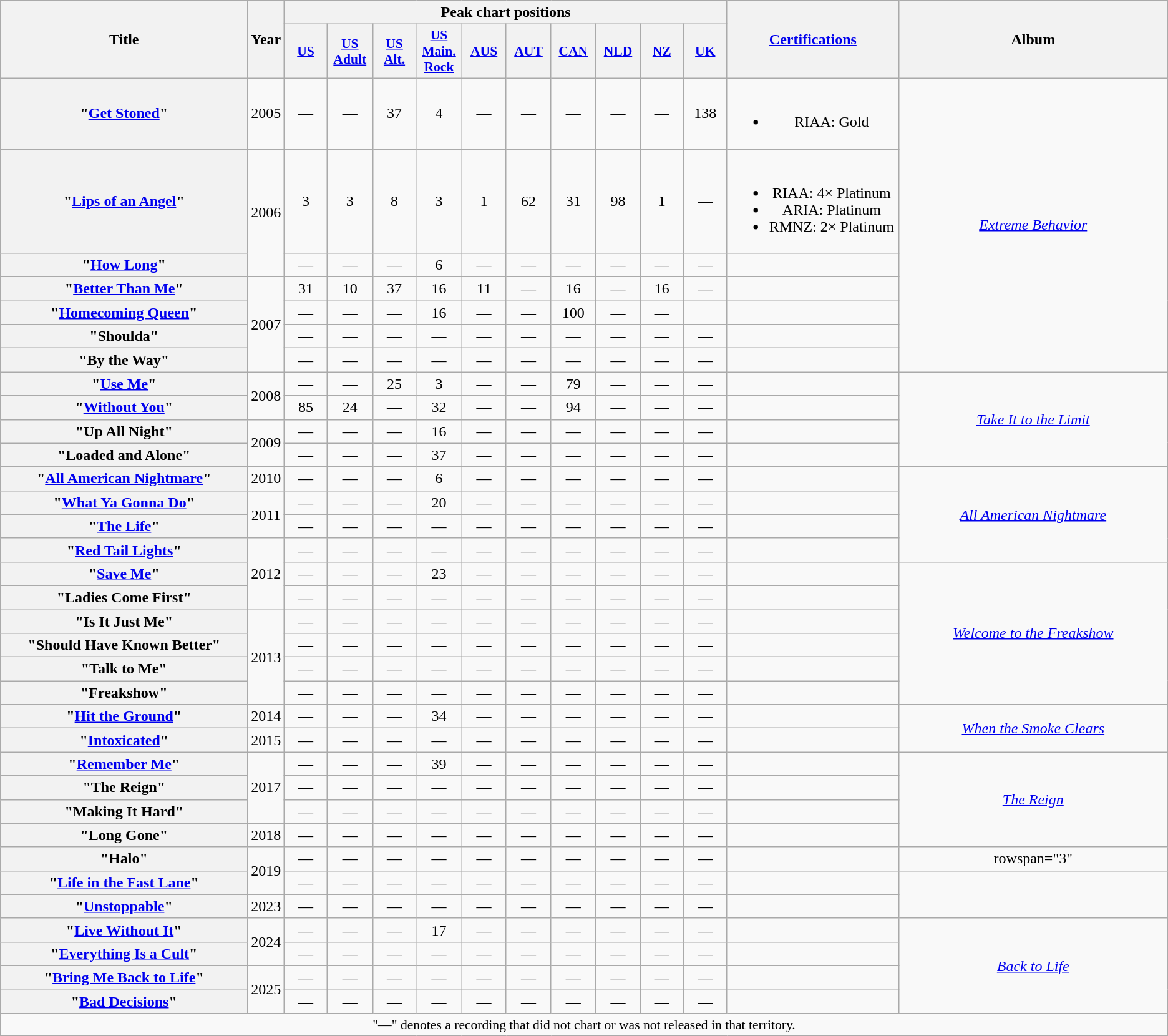<table class="wikitable plainrowheaders" style="text-align:center;">
<tr>
<th scope="col" rowspan="2" style="width:18em;">Title</th>
<th scope="col" rowspan="2">Year</th>
<th scope="col" colspan="10">Peak chart positions</th>
<th scope="col" rowspan="2" style="width:12em;"><a href='#'>Certifications</a></th>
<th scope="col" rowspan="2" style="width:20em;">Album</th>
</tr>
<tr>
<th scope="col" style="width:3em;font-size:90%;"><a href='#'>US</a><br></th>
<th scope="col" style="width:3em;font-size:90%;"><a href='#'>US<br>Adult</a><br></th>
<th scope="col" style="width:3em;font-size:90%;"><a href='#'>US<br>Alt.</a><br></th>
<th scope="col" style="width:3em;font-size:90%;"><a href='#'>US<br>Main. Rock</a><br></th>
<th scope="col" style="width:3em;font-size:90%;"><a href='#'>AUS</a><br></th>
<th scope="col" style="width:3em;font-size:90%;"><a href='#'>AUT</a><br></th>
<th scope="col" style="width:3em;font-size:90%;"><a href='#'>CAN</a><br></th>
<th scope="col" style="width:3em;font-size:90%;"><a href='#'>NLD</a><br></th>
<th scope="col" style="width:3em;font-size:90%;"><a href='#'>NZ</a><br></th>
<th scope="col" style="width:3em;font-size:90%;"><a href='#'>UK</a><br></th>
</tr>
<tr>
<th scope="row">"<a href='#'>Get Stoned</a>"</th>
<td>2005</td>
<td>—</td>
<td>—</td>
<td>37</td>
<td>4</td>
<td>—</td>
<td>—</td>
<td>—</td>
<td>—</td>
<td>—</td>
<td>138</td>
<td><br><ul><li>RIAA: Gold</li></ul></td>
<td rowspan="7"><em><a href='#'>Extreme Behavior</a></em></td>
</tr>
<tr>
<th scope="row">"<a href='#'>Lips of an Angel</a>"</th>
<td rowspan="2">2006</td>
<td>3</td>
<td>3</td>
<td>8</td>
<td>3</td>
<td>1</td>
<td>62</td>
<td>31</td>
<td>98</td>
<td>1</td>
<td>—</td>
<td><br><ul><li>RIAA: 4× Platinum</li><li>ARIA: Platinum</li><li>RMNZ: 2× Platinum</li></ul></td>
</tr>
<tr>
<th scope="row">"<a href='#'>How Long</a>"</th>
<td>—</td>
<td>—</td>
<td>—</td>
<td>6</td>
<td>—</td>
<td>—</td>
<td>—</td>
<td>—</td>
<td>—</td>
<td>—</td>
<td></td>
</tr>
<tr>
<th scope="row">"<a href='#'>Better Than Me</a>"</th>
<td rowspan="4">2007</td>
<td>31</td>
<td>10</td>
<td>37</td>
<td>16</td>
<td>11</td>
<td>—</td>
<td>16</td>
<td>—</td>
<td>16</td>
<td>—</td>
<td></td>
</tr>
<tr>
<th scope="row">"<a href='#'>Homecoming Queen</a>"</th>
<td>—</td>
<td>—</td>
<td>—</td>
<td>16</td>
<td>—</td>
<td>—</td>
<td>100</td>
<td>—</td>
<td>—</td>
<td —></td>
</tr>
<tr>
<th scope="row">"Shoulda"</th>
<td>—</td>
<td>—</td>
<td>—</td>
<td>—</td>
<td>—</td>
<td>—</td>
<td>—</td>
<td>—</td>
<td>—</td>
<td>—</td>
<td></td>
</tr>
<tr>
<th scope="row">"By the Way"</th>
<td>—</td>
<td>—</td>
<td>—</td>
<td>—</td>
<td>—</td>
<td>—</td>
<td>—</td>
<td>—</td>
<td>—</td>
<td>—</td>
<td></td>
</tr>
<tr>
<th scope="row">"<a href='#'>Use Me</a>"</th>
<td rowspan="2">2008</td>
<td>—</td>
<td>—</td>
<td>25</td>
<td>3</td>
<td>—</td>
<td>—</td>
<td>79</td>
<td>—</td>
<td>—</td>
<td>—</td>
<td></td>
<td rowspan="4"><em><a href='#'>Take It to the Limit</a></em></td>
</tr>
<tr>
<th scope="row">"<a href='#'>Without You</a>"</th>
<td>85</td>
<td>24</td>
<td>—</td>
<td>32</td>
<td>—</td>
<td>—</td>
<td>94</td>
<td>—</td>
<td>—</td>
<td>—</td>
<td></td>
</tr>
<tr>
<th scope="row">"Up All Night"</th>
<td rowspan="2">2009</td>
<td>—</td>
<td>—</td>
<td>—</td>
<td>16</td>
<td>—</td>
<td>—</td>
<td>—</td>
<td>—</td>
<td>—</td>
<td>—</td>
<td></td>
</tr>
<tr>
<th scope="row">"Loaded and Alone"</th>
<td>—</td>
<td>—</td>
<td>—</td>
<td>37</td>
<td>—</td>
<td>—</td>
<td>—</td>
<td>—</td>
<td>—</td>
<td>—</td>
<td></td>
</tr>
<tr>
<th scope="row">"<a href='#'>All American Nightmare</a>"</th>
<td>2010</td>
<td>—</td>
<td>—</td>
<td>—</td>
<td>6</td>
<td>—</td>
<td>—</td>
<td>—</td>
<td>—</td>
<td>—</td>
<td>—</td>
<td></td>
<td rowspan="4"><em><a href='#'>All American Nightmare</a></em></td>
</tr>
<tr>
<th scope="row">"<a href='#'>What Ya Gonna Do</a>"</th>
<td rowspan="2">2011</td>
<td>—</td>
<td>—</td>
<td>—</td>
<td>20</td>
<td>—</td>
<td>—</td>
<td>—</td>
<td>—</td>
<td>—</td>
<td>—</td>
<td></td>
</tr>
<tr>
<th scope="row">"<a href='#'>The Life</a>"</th>
<td>—</td>
<td>—</td>
<td>—</td>
<td>—</td>
<td>—</td>
<td>—</td>
<td>—</td>
<td>—</td>
<td>—</td>
<td>—</td>
<td></td>
</tr>
<tr>
<th scope="row">"<a href='#'>Red Tail Lights</a>"</th>
<td rowspan="3">2012</td>
<td>—</td>
<td>—</td>
<td>—</td>
<td>—</td>
<td>—</td>
<td>—</td>
<td>—</td>
<td>—</td>
<td>—</td>
<td>—</td>
<td></td>
</tr>
<tr>
<th scope="row">"<a href='#'>Save Me</a>"</th>
<td>—</td>
<td>—</td>
<td>—</td>
<td>23</td>
<td>—</td>
<td>—</td>
<td>—</td>
<td>—</td>
<td>—</td>
<td>—</td>
<td></td>
<td rowspan="6"><em><a href='#'>Welcome to the Freakshow</a></em></td>
</tr>
<tr>
<th scope="row">"Ladies Come First"</th>
<td>—</td>
<td>—</td>
<td>—</td>
<td>—</td>
<td>—</td>
<td>—</td>
<td>—</td>
<td>—</td>
<td>—</td>
<td>—</td>
<td></td>
</tr>
<tr>
<th scope="row">"Is It Just Me"</th>
<td rowspan="4">2013</td>
<td>—</td>
<td>—</td>
<td>—</td>
<td>—</td>
<td>—</td>
<td>—</td>
<td>—</td>
<td>—</td>
<td>—</td>
<td>—</td>
<td></td>
</tr>
<tr>
<th scope="row">"Should Have Known Better"</th>
<td>—</td>
<td>—</td>
<td>—</td>
<td>—</td>
<td>—</td>
<td>—</td>
<td>—</td>
<td>—</td>
<td>—</td>
<td>—</td>
<td></td>
</tr>
<tr>
<th scope="row">"Talk to Me"</th>
<td>—</td>
<td>—</td>
<td>—</td>
<td>—</td>
<td>—</td>
<td>—</td>
<td>—</td>
<td>—</td>
<td>—</td>
<td>—</td>
<td></td>
</tr>
<tr>
<th scope="row">"Freakshow"</th>
<td>—</td>
<td>—</td>
<td>—</td>
<td>—</td>
<td>—</td>
<td>—</td>
<td>—</td>
<td>—</td>
<td>—</td>
<td>—</td>
<td></td>
</tr>
<tr>
<th scope="row">"<a href='#'>Hit the Ground</a>"</th>
<td>2014</td>
<td>—</td>
<td>—</td>
<td>—</td>
<td>34</td>
<td>—</td>
<td>—</td>
<td>—</td>
<td>—</td>
<td>—</td>
<td>—</td>
<td></td>
<td rowspan="2"><em><a href='#'>When the Smoke Clears</a></em></td>
</tr>
<tr>
<th scope="row">"<a href='#'>Intoxicated</a>"</th>
<td>2015</td>
<td>—</td>
<td>—</td>
<td>—</td>
<td>—</td>
<td>—</td>
<td>—</td>
<td>—</td>
<td>—</td>
<td>—</td>
<td>—</td>
<td></td>
</tr>
<tr>
<th scope="row">"<a href='#'>Remember Me</a>"</th>
<td rowspan="3">2017</td>
<td>—</td>
<td>—</td>
<td>—</td>
<td>39</td>
<td>—</td>
<td>—</td>
<td>—</td>
<td>—</td>
<td>—</td>
<td>—</td>
<td></td>
<td rowspan="4"><em><a href='#'>The Reign</a></em></td>
</tr>
<tr>
<th scope="row">"The Reign"</th>
<td>—</td>
<td>—</td>
<td>—</td>
<td>—</td>
<td>—</td>
<td>—</td>
<td>—</td>
<td>—</td>
<td>—</td>
<td>—</td>
<td></td>
</tr>
<tr>
<th scope="row">"Making It Hard"</th>
<td>—</td>
<td>—</td>
<td>—</td>
<td>—</td>
<td>—</td>
<td>—</td>
<td>—</td>
<td>—</td>
<td>—</td>
<td>—</td>
<td></td>
</tr>
<tr>
<th scope="row">"Long Gone"</th>
<td>2018</td>
<td>—</td>
<td>—</td>
<td>—</td>
<td>—</td>
<td>—</td>
<td>—</td>
<td>—</td>
<td>—</td>
<td>—</td>
<td>—</td>
<td></td>
</tr>
<tr>
<th scope="row">"Halo"</th>
<td rowspan="2">2019</td>
<td>—</td>
<td>—</td>
<td>—</td>
<td>—</td>
<td>—</td>
<td>—</td>
<td>—</td>
<td>—</td>
<td>—</td>
<td>—</td>
<td></td>
<td>rowspan="3" </td>
</tr>
<tr>
<th scope="row">"<a href='#'>Life in the Fast Lane</a>"</th>
<td>—</td>
<td>—</td>
<td>—</td>
<td>—</td>
<td>—</td>
<td>—</td>
<td>—</td>
<td>—</td>
<td>—</td>
<td>—</td>
<td></td>
</tr>
<tr>
<th scope="row">"<a href='#'>Unstoppable</a>" </th>
<td>2023</td>
<td>—</td>
<td>—</td>
<td>—</td>
<td>—</td>
<td>—</td>
<td>—</td>
<td>—</td>
<td>—</td>
<td>—</td>
<td>—</td>
<td></td>
</tr>
<tr>
<th scope="row">"<a href='#'>Live Without It</a>"</th>
<td rowspan="2">2024</td>
<td>—</td>
<td>—</td>
<td>—</td>
<td>17</td>
<td>—</td>
<td>—</td>
<td>—</td>
<td>—</td>
<td>—</td>
<td>—</td>
<td></td>
<td rowspan="4"><em><a href='#'>Back to Life</a></em></td>
</tr>
<tr>
<th scope="row">"<a href='#'>Everything Is a Cult</a>"</th>
<td>—</td>
<td>—</td>
<td>—</td>
<td>—</td>
<td>—</td>
<td>—</td>
<td>—</td>
<td>—</td>
<td>—</td>
<td>—</td>
<td></td>
</tr>
<tr>
<th scope="row">"<a href='#'>Bring Me Back to Life</a>"</th>
<td rowspan="2">2025</td>
<td>—</td>
<td>—</td>
<td>—</td>
<td>—</td>
<td>—</td>
<td>—</td>
<td>—</td>
<td>—</td>
<td>—</td>
<td>—</td>
<td></td>
</tr>
<tr>
<th scope="row">"<a href='#'>Bad Decisions</a>"</th>
<td>—</td>
<td>—</td>
<td>—</td>
<td>—</td>
<td>—</td>
<td>—</td>
<td>—</td>
<td>—</td>
<td>—</td>
<td>—</td>
<td></td>
</tr>
<tr>
<td colspan="14" style="font-size:90%">"—" denotes a recording that did not chart or was not released in that territory.</td>
</tr>
</table>
